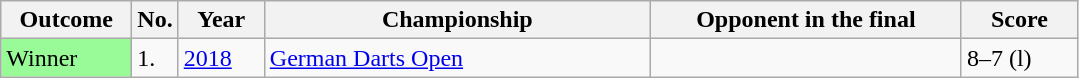<table class="sortable wikitable">
<tr>
<th style="width:80px;">Outcome</th>
<th style="width:20px;">No.</th>
<th style="width:50px;">Year</th>
<th style="width:250px;">Championship</th>
<th style="width:200px;">Opponent in the final</th>
<th style="width:70px;">Score</th>
</tr>
<tr style=>
<td style="background:#98FB98">Winner</td>
<td>1.</td>
<td><a href='#'>2018</a></td>
<td><a href='#'>German Darts Open</a></td>
<td></td>
<td>8–7 (l)</td>
</tr>
</table>
